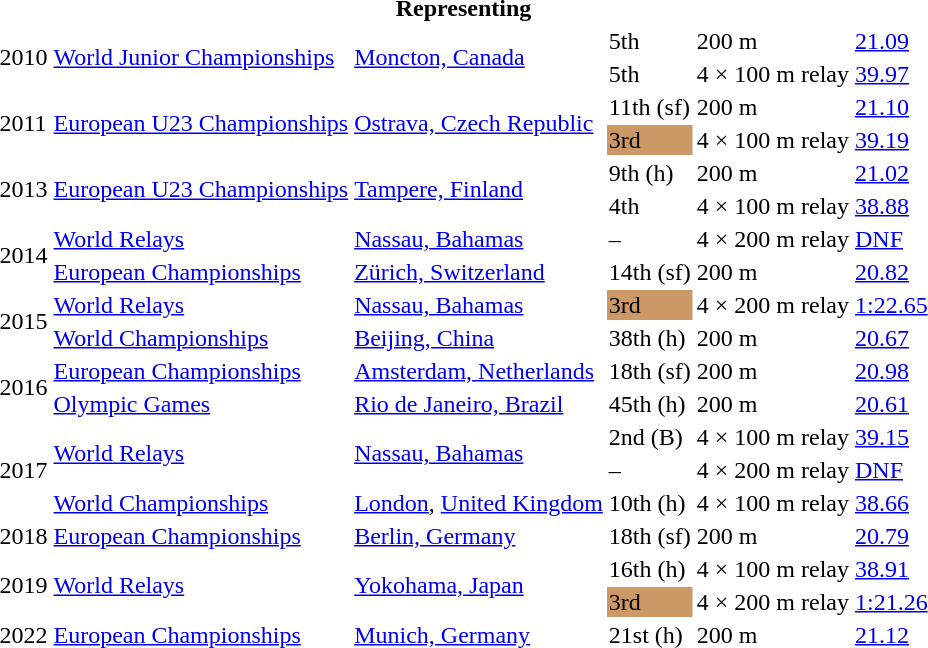<table>
<tr>
<th colspan="6">Representing </th>
</tr>
<tr>
<td rowspan=2>2010</td>
<td rowspan=2><a href='#'>World Junior Championships</a></td>
<td rowspan=2><a href='#'>Moncton, Canada</a></td>
<td>5th</td>
<td>200 m</td>
<td><a href='#'>21.09</a></td>
</tr>
<tr>
<td>5th</td>
<td>4 × 100 m relay</td>
<td><a href='#'>39.97</a></td>
</tr>
<tr>
<td rowspan=2>2011</td>
<td rowspan=2><a href='#'>European U23 Championships</a></td>
<td rowspan=2><a href='#'>Ostrava, Czech Republic</a></td>
<td>11th (sf)</td>
<td>200 m</td>
<td><a href='#'>21.10</a></td>
</tr>
<tr>
<td bgcolor=cc9966>3rd</td>
<td>4 × 100 m relay</td>
<td><a href='#'>39.19</a></td>
</tr>
<tr>
<td rowspan=2>2013</td>
<td rowspan=2><a href='#'>European U23 Championships</a></td>
<td rowspan=2><a href='#'>Tampere, Finland</a></td>
<td>9th (h)</td>
<td>200 m</td>
<td><a href='#'>21.02</a></td>
</tr>
<tr>
<td>4th</td>
<td>4 × 100 m relay</td>
<td><a href='#'>38.88</a></td>
</tr>
<tr>
<td rowspan=2>2014</td>
<td><a href='#'>World Relays</a></td>
<td><a href='#'>Nassau, Bahamas</a></td>
<td>–</td>
<td>4 × 200 m relay</td>
<td><a href='#'>DNF</a></td>
</tr>
<tr>
<td><a href='#'>European Championships</a></td>
<td><a href='#'>Zürich, Switzerland</a></td>
<td>14th (sf)</td>
<td>200 m</td>
<td><a href='#'>20.82</a></td>
</tr>
<tr>
<td rowspan=2>2015</td>
<td><a href='#'>World Relays</a></td>
<td><a href='#'>Nassau, Bahamas</a></td>
<td bgcolor=cc9966>3rd</td>
<td>4 × 200 m relay</td>
<td><a href='#'>1:22.65</a></td>
</tr>
<tr>
<td><a href='#'>World Championships</a></td>
<td><a href='#'>Beijing, China</a></td>
<td>38th (h)</td>
<td>200 m</td>
<td><a href='#'>20.67</a></td>
</tr>
<tr>
<td rowspan=2>2016</td>
<td><a href='#'>European Championships</a></td>
<td><a href='#'>Amsterdam, Netherlands</a></td>
<td>18th (sf)</td>
<td>200 m</td>
<td><a href='#'>20.98</a></td>
</tr>
<tr>
<td><a href='#'>Olympic Games</a></td>
<td><a href='#'>Rio de Janeiro, Brazil</a></td>
<td>45th (h)</td>
<td>200 m</td>
<td><a href='#'>20.61</a></td>
</tr>
<tr>
<td rowspan=3>2017</td>
<td rowspan=2><a href='#'>World Relays</a></td>
<td rowspan=2><a href='#'>Nassau, Bahamas</a></td>
<td>2nd (B)</td>
<td>4 × 100 m relay</td>
<td><a href='#'>39.15</a></td>
</tr>
<tr>
<td>–</td>
<td>4 × 200 m relay</td>
<td><a href='#'>DNF</a></td>
</tr>
<tr>
<td><a href='#'>World Championships</a></td>
<td><a href='#'>London</a>, <a href='#'>United Kingdom</a></td>
<td>10th (h)</td>
<td>4 × 100 m relay</td>
<td><a href='#'>38.66</a></td>
</tr>
<tr>
<td>2018</td>
<td><a href='#'>European Championships</a></td>
<td><a href='#'>Berlin, Germany</a></td>
<td>18th (sf)</td>
<td>200 m</td>
<td><a href='#'>20.79</a></td>
</tr>
<tr>
<td rowspan=2>2019</td>
<td rowspan=2><a href='#'>World Relays</a></td>
<td rowspan=2><a href='#'>Yokohama, Japan</a></td>
<td>16th (h)</td>
<td>4 × 100 m relay</td>
<td><a href='#'>38.91</a></td>
</tr>
<tr>
<td bgcolor=cc9966>3rd</td>
<td>4 × 200 m relay</td>
<td><a href='#'>1:21.26</a></td>
</tr>
<tr>
<td>2022</td>
<td><a href='#'>European Championships</a></td>
<td><a href='#'>Munich, Germany</a></td>
<td>21st (h)</td>
<td>200 m</td>
<td><a href='#'>21.12</a></td>
</tr>
</table>
